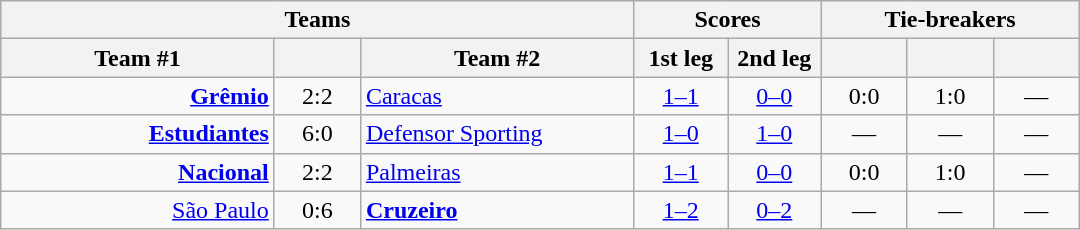<table class="wikitable" style="text-align: center;">
<tr>
<th colspan=3>Teams</th>
<th colspan=2>Scores</th>
<th colspan=3>Tie-breakers</th>
</tr>
<tr>
<th width="175">Team #1</th>
<th width="50"></th>
<th width="175">Team #2</th>
<th width="55">1st leg</th>
<th width="55">2nd leg</th>
<th width="50"></th>
<th width="50"></th>
<th width="50"></th>
</tr>
<tr>
<td align=right><strong><a href='#'>Grêmio</a></strong> </td>
<td>2:2</td>
<td align=left> <a href='#'>Caracas</a></td>
<td><a href='#'>1–1</a></td>
<td><a href='#'>0–0</a></td>
<td>0:0</td>
<td>1:0</td>
<td>—</td>
</tr>
<tr>
<td align=right><strong><a href='#'>Estudiantes</a></strong> </td>
<td>6:0</td>
<td align=left> <a href='#'>Defensor Sporting</a></td>
<td><a href='#'>1–0</a></td>
<td><a href='#'>1–0</a></td>
<td>—</td>
<td>—</td>
<td>—</td>
</tr>
<tr>
<td align=right><strong><a href='#'>Nacional</a></strong> </td>
<td>2:2</td>
<td align=left> <a href='#'>Palmeiras</a></td>
<td><a href='#'>1–1</a></td>
<td><a href='#'>0–0</a></td>
<td>0:0</td>
<td>1:0</td>
<td>—</td>
</tr>
<tr>
<td align=right><a href='#'>São Paulo</a> </td>
<td>0:6</td>
<td align=left> <strong><a href='#'>Cruzeiro</a></strong></td>
<td><a href='#'>1–2</a></td>
<td><a href='#'>0–2</a></td>
<td>—</td>
<td>—</td>
<td>—</td>
</tr>
</table>
